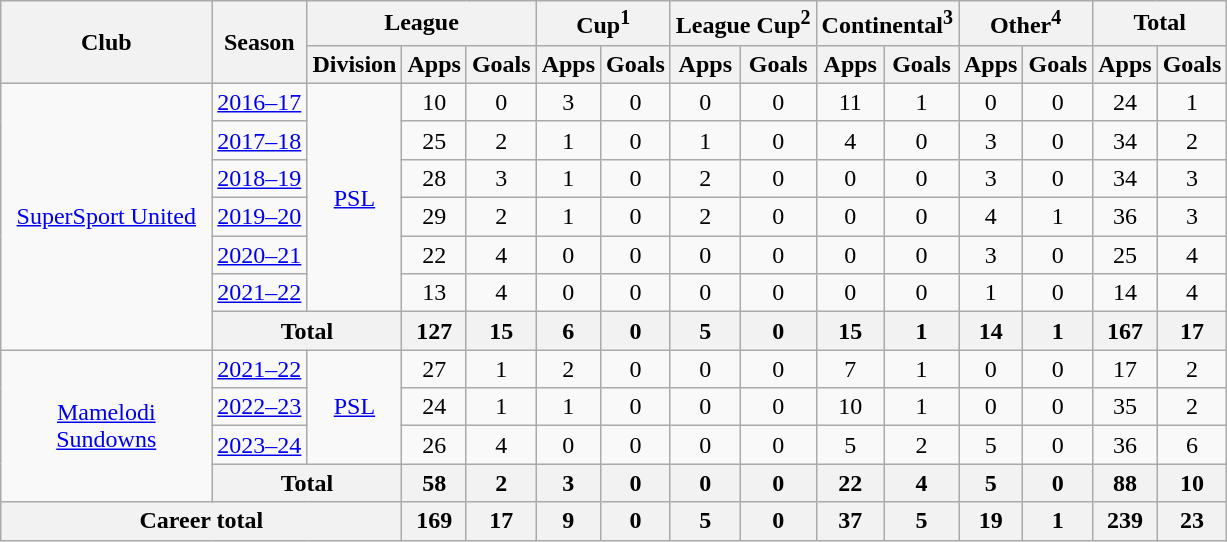<table class="wikitable" style="text-align: center;">
<tr>
<th rowspan=2 style="width: 100pt;">Club</th>
<th rowspan=2>Season</th>
<th colspan=3>League</th>
<th colspan="2">Cup<sup>1</sup></th>
<th colspan="2">League Cup<sup>2</sup></th>
<th colspan="2">Continental<sup>3</sup></th>
<th colspan=2>Other<sup>4</sup></th>
<th colspan=2>Total</th>
</tr>
<tr>
<th>Division</th>
<th>Apps</th>
<th>Goals</th>
<th>Apps</th>
<th>Goals</th>
<th>Apps</th>
<th>Goals</th>
<th>Apps</th>
<th>Goals</th>
<th>Apps</th>
<th>Goals</th>
<th>Apps</th>
<th>Goals</th>
</tr>
<tr>
<td rowspan="7"><a href='#'>SuperSport United</a></td>
<td><a href='#'>2016–17</a></td>
<td rowspan="6"><a href='#'>PSL</a></td>
<td>10</td>
<td>0</td>
<td>3</td>
<td>0</td>
<td>0</td>
<td>0</td>
<td>11</td>
<td>1</td>
<td>0</td>
<td>0</td>
<td>24</td>
<td>1</td>
</tr>
<tr>
<td><a href='#'>2017–18</a></td>
<td>25</td>
<td>2</td>
<td>1</td>
<td>0</td>
<td>1</td>
<td>0</td>
<td>4</td>
<td>0</td>
<td>3</td>
<td>0</td>
<td>34</td>
<td>2</td>
</tr>
<tr>
<td><a href='#'>2018–19</a></td>
<td>28</td>
<td>3</td>
<td>1</td>
<td>0</td>
<td>2</td>
<td>0</td>
<td>0</td>
<td>0</td>
<td>3</td>
<td>0</td>
<td>34</td>
<td>3</td>
</tr>
<tr>
<td><a href='#'>2019–20</a></td>
<td>29</td>
<td>2</td>
<td>1</td>
<td>0</td>
<td>2</td>
<td>0</td>
<td>0</td>
<td>0</td>
<td>4</td>
<td>1</td>
<td>36</td>
<td>3</td>
</tr>
<tr>
<td><a href='#'>2020–21</a></td>
<td>22</td>
<td>4</td>
<td>0</td>
<td>0</td>
<td>0</td>
<td>0</td>
<td>0</td>
<td>0</td>
<td>3</td>
<td>0</td>
<td>25</td>
<td>4</td>
</tr>
<tr>
<td><a href='#'>2021–22</a></td>
<td>13</td>
<td>4</td>
<td>0</td>
<td>0</td>
<td>0</td>
<td>0</td>
<td>0</td>
<td>0</td>
<td>1</td>
<td>0</td>
<td>14</td>
<td>4</td>
</tr>
<tr>
<th colspan="2">Total</th>
<th>127</th>
<th>15</th>
<th>6</th>
<th>0</th>
<th>5</th>
<th>0</th>
<th>15</th>
<th>1</th>
<th>14</th>
<th>1</th>
<th>167</th>
<th>17</th>
</tr>
<tr>
<td rowspan="4"><a href='#'>Mamelodi Sundowns</a></td>
<td><a href='#'>2021–22</a></td>
<td rowspan="3"><a href='#'>PSL</a></td>
<td>27</td>
<td>1</td>
<td>2</td>
<td>0</td>
<td>0</td>
<td>0</td>
<td>7</td>
<td>1</td>
<td>0</td>
<td>0</td>
<td>17</td>
<td>2</td>
</tr>
<tr>
<td><a href='#'>2022–23</a></td>
<td>24</td>
<td>1</td>
<td>1</td>
<td>0</td>
<td>0</td>
<td>0</td>
<td>10</td>
<td>1</td>
<td>0</td>
<td>0</td>
<td>35</td>
<td>2</td>
</tr>
<tr>
<td><a href='#'>2023–24</a></td>
<td>26</td>
<td>4</td>
<td>0</td>
<td>0</td>
<td>0</td>
<td>0</td>
<td>5</td>
<td>2</td>
<td>5</td>
<td>0</td>
<td>36</td>
<td>6</td>
</tr>
<tr>
<th colspan="2">Total</th>
<th>58</th>
<th>2</th>
<th>3</th>
<th>0</th>
<th>0</th>
<th>0</th>
<th>22</th>
<th>4</th>
<th>5</th>
<th>0</th>
<th>88</th>
<th>10</th>
</tr>
<tr>
<th colspan="3">Career total</th>
<th>169</th>
<th>17</th>
<th>9</th>
<th>0</th>
<th>5</th>
<th>0</th>
<th>37</th>
<th>5</th>
<th>19</th>
<th>1</th>
<th>239</th>
<th>23</th>
</tr>
</table>
